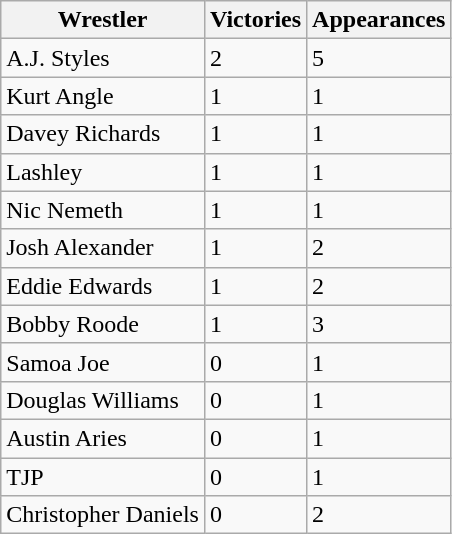<table class="wikitable sortable">
<tr>
<th>Wrestler</th>
<th>Victories</th>
<th>Appearances</th>
</tr>
<tr>
<td>A.J. Styles</td>
<td>2</td>
<td>5</td>
</tr>
<tr>
<td>Kurt Angle</td>
<td>1</td>
<td>1</td>
</tr>
<tr>
<td>Davey Richards</td>
<td>1</td>
<td>1</td>
</tr>
<tr>
<td>Lashley</td>
<td>1</td>
<td>1</td>
</tr>
<tr>
<td>Nic Nemeth</td>
<td>1</td>
<td>1</td>
</tr>
<tr>
<td>Josh Alexander</td>
<td>1</td>
<td>2</td>
</tr>
<tr>
<td>Eddie Edwards</td>
<td>1</td>
<td>2</td>
</tr>
<tr>
<td>Bobby Roode</td>
<td>1</td>
<td>3</td>
</tr>
<tr>
<td>Samoa Joe</td>
<td>0</td>
<td>1</td>
</tr>
<tr>
<td>Douglas Williams</td>
<td>0</td>
<td>1</td>
</tr>
<tr>
<td>Austin Aries</td>
<td>0</td>
<td>1</td>
</tr>
<tr>
<td>TJP</td>
<td>0</td>
<td>1</td>
</tr>
<tr>
<td>Christopher Daniels</td>
<td>0</td>
<td>2</td>
</tr>
</table>
